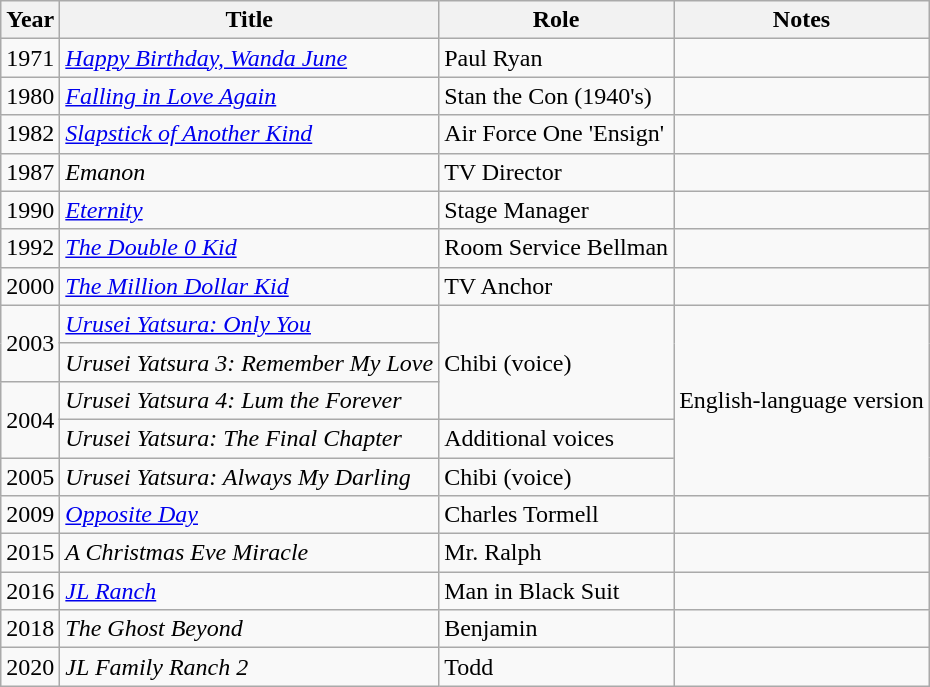<table class="wikitable plainrowheaders">
<tr>
<th>Year</th>
<th>Title</th>
<th>Role</th>
<th>Notes</th>
</tr>
<tr>
<td>1971</td>
<td><em><a href='#'>Happy Birthday, Wanda June</a></em></td>
<td>Paul Ryan</td>
<td></td>
</tr>
<tr>
<td>1980</td>
<td><em><a href='#'>Falling in Love Again</a></em></td>
<td>Stan the Con (1940's)</td>
<td></td>
</tr>
<tr>
<td>1982</td>
<td><em><a href='#'>Slapstick of Another Kind</a></em></td>
<td>Air Force One 'Ensign'</td>
<td></td>
</tr>
<tr>
<td>1987</td>
<td><em>Emanon</em></td>
<td>TV Director</td>
<td></td>
</tr>
<tr>
<td>1990</td>
<td><em><a href='#'>Eternity</a></em></td>
<td>Stage Manager</td>
<td></td>
</tr>
<tr>
<td>1992</td>
<td><em><a href='#'>The Double 0 Kid</a></em></td>
<td>Room Service Bellman</td>
<td></td>
</tr>
<tr>
<td>2000</td>
<td><em><a href='#'>The Million Dollar Kid</a></em></td>
<td>TV Anchor</td>
<td></td>
</tr>
<tr>
<td rowspan=2>2003</td>
<td><em><a href='#'>Urusei Yatsura: Only You</a></em></td>
<td rowspan="3">Chibi (voice)</td>
<td rowspan="5">English-language version</td>
</tr>
<tr>
<td><em>Urusei Yatsura 3: Remember My Love</em></td>
</tr>
<tr>
<td rowspan=2>2004</td>
<td><em>Urusei Yatsura 4: Lum the Forever</em></td>
</tr>
<tr>
<td><em>Urusei Yatsura: The Final Chapter</em></td>
<td>Additional voices</td>
</tr>
<tr>
<td>2005</td>
<td><em>Urusei Yatsura: Always My Darling</em></td>
<td>Chibi (voice)</td>
</tr>
<tr>
<td>2009</td>
<td><em><a href='#'>Opposite Day</a></em></td>
<td>Charles Tormell</td>
<td></td>
</tr>
<tr>
<td>2015</td>
<td><em>A Christmas Eve Miracle</em></td>
<td>Mr. Ralph</td>
<td></td>
</tr>
<tr>
<td>2016</td>
<td><em><a href='#'>JL Ranch</a></em></td>
<td>Man in Black Suit</td>
<td></td>
</tr>
<tr>
<td>2018</td>
<td><em>The Ghost Beyond</em></td>
<td>Benjamin</td>
<td></td>
</tr>
<tr>
<td>2020</td>
<td><em>JL Family Ranch 2</em></td>
<td>Todd</td>
<td></td>
</tr>
</table>
